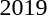<table>
<tr>
<td rowspan=2>2019<br></td>
<td rowspan=2></td>
<td rowspan=2></td>
<td></td>
</tr>
<tr>
<td></td>
</tr>
</table>
